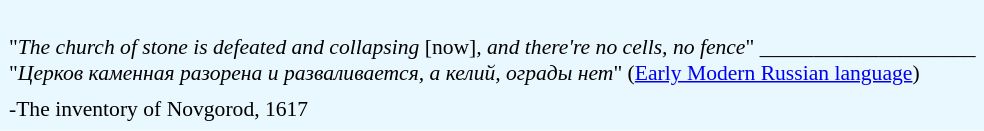<table class="toccolours" style="font-size: 90%; background:#E9F7FF; color:black;" cellspacing="5">
<tr>
<td style="text-align: left;"><br>"<em>The church of stone is defeated and collapsing </em>[now]<em>, and there're no cells, no fence</em>" 

____________________<br>"<em>Церков каменная разорена и разваливается, а келий, ограды нет</em>" (<a href='#'>Early Modern Russian language</a>)<br></td>
</tr>
<tr>
<td style="text-align: left;">-The inventory of Novgorod, 1617</td>
</tr>
</table>
